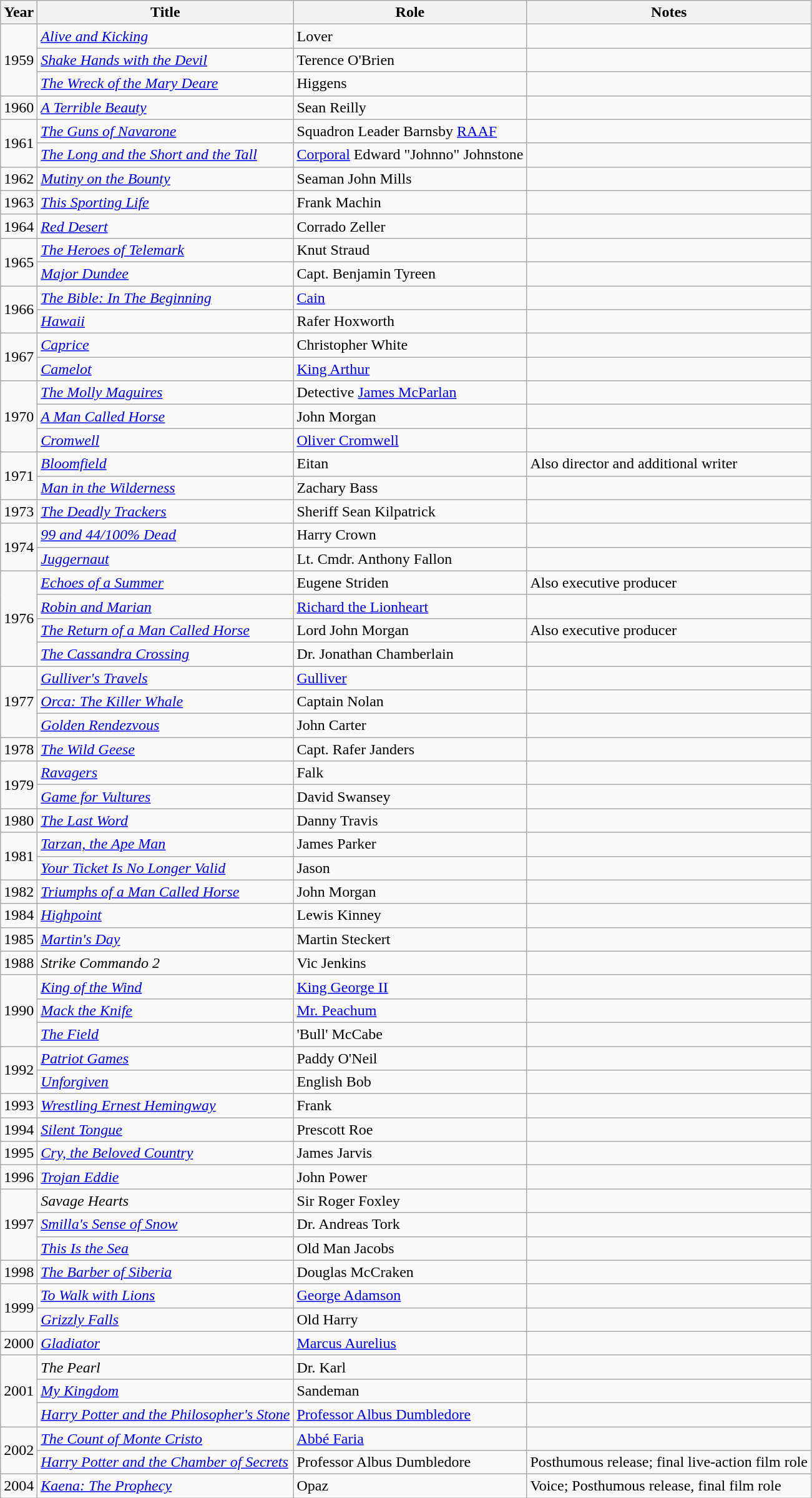<table class="wikitable sortable">
<tr>
<th>Year</th>
<th>Title</th>
<th>Role</th>
<th class="unsortable">Notes</th>
</tr>
<tr>
<td rowspan="3">1959</td>
<td><em><a href='#'>Alive and Kicking</a></em></td>
<td>Lover</td>
<td></td>
</tr>
<tr>
<td><em><a href='#'>Shake Hands with the Devil</a></em></td>
<td>Terence O'Brien</td>
<td></td>
</tr>
<tr>
<td><em><a href='#'>The Wreck of the Mary Deare</a></em></td>
<td>Higgens</td>
<td></td>
</tr>
<tr>
<td>1960</td>
<td><em><a href='#'>A Terrible Beauty</a></em></td>
<td>Sean Reilly</td>
<td></td>
</tr>
<tr>
<td rowspan="2">1961</td>
<td><em><a href='#'>The Guns of Navarone</a></em></td>
<td>Squadron Leader Barnsby <a href='#'>RAAF</a></td>
<td></td>
</tr>
<tr>
<td><em><a href='#'>The Long and the Short and the Tall</a></em></td>
<td><a href='#'>Corporal</a> Edward "Johnno" Johnstone</td>
<td></td>
</tr>
<tr>
<td>1962</td>
<td><em><a href='#'>Mutiny on the Bounty</a></em></td>
<td>Seaman John Mills</td>
<td></td>
</tr>
<tr>
<td>1963</td>
<td><em><a href='#'>This Sporting Life</a></em></td>
<td>Frank Machin</td>
<td></td>
</tr>
<tr>
<td>1964</td>
<td><em><a href='#'>Red Desert</a></em></td>
<td>Corrado Zeller</td>
<td></td>
</tr>
<tr>
<td rowspan="2">1965</td>
<td><em><a href='#'>The Heroes of Telemark</a></em></td>
<td>Knut Straud</td>
<td></td>
</tr>
<tr>
<td><em><a href='#'>Major Dundee</a></em></td>
<td>Capt. Benjamin Tyreen</td>
<td></td>
</tr>
<tr>
<td rowspan="2">1966</td>
<td><em><a href='#'>The Bible: In The Beginning</a></em></td>
<td><a href='#'>Cain</a></td>
<td></td>
</tr>
<tr>
<td><em><a href='#'>Hawaii</a></em></td>
<td>Rafer Hoxworth</td>
<td></td>
</tr>
<tr>
<td rowspan="2">1967</td>
<td><em> <a href='#'>Caprice</a> </em></td>
<td>Christopher White</td>
<td></td>
</tr>
<tr>
<td><em><a href='#'>Camelot</a></em></td>
<td><a href='#'>King Arthur</a></td>
<td></td>
</tr>
<tr>
<td rowspan="3">1970</td>
<td><em><a href='#'>The Molly Maguires</a></em></td>
<td>Detective <a href='#'>James McParlan</a></td>
<td></td>
</tr>
<tr>
<td><em><a href='#'>A Man Called Horse</a></em></td>
<td>John Morgan</td>
<td></td>
</tr>
<tr>
<td><em><a href='#'>Cromwell</a></em></td>
<td><a href='#'>Oliver Cromwell</a></td>
<td></td>
</tr>
<tr>
<td rowspan="2">1971</td>
<td><em><a href='#'>Bloomfield</a></em></td>
<td>Eitan</td>
<td>Also director and additional writer</td>
</tr>
<tr>
<td><em><a href='#'>Man in the Wilderness</a></em></td>
<td>Zachary Bass</td>
<td></td>
</tr>
<tr>
<td>1973</td>
<td><em><a href='#'>The Deadly Trackers</a></em></td>
<td>Sheriff Sean Kilpatrick</td>
<td></td>
</tr>
<tr>
<td rowspan="2">1974</td>
<td><em><a href='#'>99 and 44/100% Dead</a></em></td>
<td>Harry Crown</td>
<td></td>
</tr>
<tr>
<td><em><a href='#'>Juggernaut</a></em></td>
<td>Lt. Cmdr. Anthony Fallon</td>
<td></td>
</tr>
<tr>
<td rowspan="4">1976</td>
<td><em><a href='#'>Echoes of a Summer</a></em></td>
<td>Eugene Striden</td>
<td>Also executive producer</td>
</tr>
<tr>
<td><em><a href='#'>Robin and Marian</a></em></td>
<td><a href='#'>Richard the Lionheart</a></td>
<td></td>
</tr>
<tr>
<td><em><a href='#'>The Return of a Man Called Horse</a></em></td>
<td>Lord John Morgan</td>
<td>Also executive producer</td>
</tr>
<tr>
<td><em><a href='#'>The Cassandra Crossing</a></em></td>
<td>Dr. Jonathan Chamberlain</td>
<td></td>
</tr>
<tr>
<td rowspan="3">1977</td>
<td><em><a href='#'>Gulliver's Travels</a></em></td>
<td><a href='#'>Gulliver</a></td>
<td></td>
</tr>
<tr>
<td><em><a href='#'>Orca: The Killer Whale</a></em></td>
<td>Captain Nolan</td>
<td></td>
</tr>
<tr>
<td><em><a href='#'>Golden Rendezvous</a></em></td>
<td>John Carter</td>
<td></td>
</tr>
<tr>
<td>1978</td>
<td><em><a href='#'>The Wild Geese</a></em></td>
<td>Capt. Rafer Janders</td>
<td></td>
</tr>
<tr>
<td rowspan="2">1979</td>
<td><em><a href='#'>Ravagers</a></em></td>
<td>Falk</td>
<td></td>
</tr>
<tr>
<td><em><a href='#'>Game for Vultures</a></em></td>
<td>David Swansey</td>
<td></td>
</tr>
<tr>
<td>1980</td>
<td><em><a href='#'>The Last Word</a></em></td>
<td>Danny Travis</td>
<td></td>
</tr>
<tr>
<td rowspan="2">1981</td>
<td><em><a href='#'>Tarzan, the Ape Man</a></em></td>
<td>James Parker</td>
<td></td>
</tr>
<tr>
<td><em><a href='#'>Your Ticket Is No Longer Valid</a></em></td>
<td>Jason</td>
<td></td>
</tr>
<tr>
<td>1982</td>
<td><em><a href='#'>Triumphs of a Man Called Horse</a></em></td>
<td>John Morgan</td>
<td></td>
</tr>
<tr>
<td>1984</td>
<td><em><a href='#'>Highpoint</a></em></td>
<td>Lewis Kinney</td>
<td></td>
</tr>
<tr>
<td>1985</td>
<td><em><a href='#'>Martin's Day</a></em></td>
<td>Martin Steckert</td>
<td></td>
</tr>
<tr>
<td>1988</td>
<td><em>Strike Commando 2</em></td>
<td>Vic Jenkins</td>
<td></td>
</tr>
<tr>
<td rowspan="3">1990</td>
<td><em><a href='#'>King of the Wind</a></em></td>
<td><a href='#'>King George II</a></td>
<td></td>
</tr>
<tr>
<td><em><a href='#'>Mack the Knife</a></em></td>
<td><a href='#'>Mr. Peachum</a></td>
<td></td>
</tr>
<tr>
<td><em><a href='#'>The Field</a></em></td>
<td>'Bull' McCabe</td>
<td></td>
</tr>
<tr>
<td rowspan="2">1992</td>
<td><em><a href='#'>Patriot Games</a></em></td>
<td>Paddy O'Neil</td>
<td></td>
</tr>
<tr>
<td><em><a href='#'>Unforgiven</a></em></td>
<td>English Bob</td>
<td></td>
</tr>
<tr>
<td>1993</td>
<td><em><a href='#'>Wrestling Ernest Hemingway</a></em></td>
<td>Frank</td>
<td></td>
</tr>
<tr>
<td>1994</td>
<td><em><a href='#'>Silent Tongue</a></em></td>
<td>Prescott Roe</td>
<td></td>
</tr>
<tr>
<td>1995</td>
<td><em><a href='#'>Cry, the Beloved Country</a></em></td>
<td>James Jarvis</td>
<td></td>
</tr>
<tr>
<td>1996</td>
<td><em><a href='#'>Trojan Eddie</a></em></td>
<td>John Power</td>
<td></td>
</tr>
<tr>
<td rowspan="3">1997</td>
<td><em>Savage Hearts</em></td>
<td>Sir Roger Foxley</td>
<td></td>
</tr>
<tr>
<td><em><a href='#'>Smilla's Sense of Snow</a></em></td>
<td>Dr. Andreas Tork</td>
<td></td>
</tr>
<tr>
<td><em><a href='#'>This Is the Sea</a></em></td>
<td>Old Man Jacobs</td>
<td></td>
</tr>
<tr>
<td>1998</td>
<td><em><a href='#'>The Barber of Siberia</a></em></td>
<td>Douglas McCraken</td>
<td></td>
</tr>
<tr>
<td rowspan="2">1999</td>
<td><em><a href='#'>To Walk with Lions</a></em></td>
<td><a href='#'>George Adamson</a></td>
<td></td>
</tr>
<tr>
<td><em><a href='#'>Grizzly Falls</a></em></td>
<td>Old Harry</td>
<td></td>
</tr>
<tr>
<td>2000</td>
<td><em><a href='#'>Gladiator</a></em></td>
<td><a href='#'>Marcus Aurelius</a></td>
<td></td>
</tr>
<tr>
<td rowspan="3">2001</td>
<td><em>The Pearl</em></td>
<td>Dr. Karl</td>
<td></td>
</tr>
<tr>
<td><em><a href='#'>My Kingdom</a></em></td>
<td>Sandeman</td>
<td></td>
</tr>
<tr>
<td><em><a href='#'>Harry Potter and the Philosopher's Stone</a></em></td>
<td><a href='#'>Professor Albus Dumbledore</a></td>
<td></td>
</tr>
<tr>
<td rowspan="2">2002</td>
<td><em><a href='#'>The Count of Monte Cristo</a></em></td>
<td><a href='#'>Abbé Faria</a></td>
<td></td>
</tr>
<tr>
<td><em><a href='#'>Harry Potter and the Chamber of Secrets</a></em></td>
<td>Professor Albus Dumbledore</td>
<td>Posthumous release; final live-action film role</td>
</tr>
<tr>
<td>2004</td>
<td><em><a href='#'>Kaena: The Prophecy</a></em></td>
<td>Opaz</td>
<td>Voice; Posthumous release, final film role</td>
</tr>
</table>
